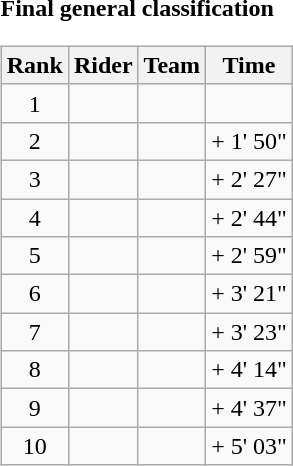<table>
<tr>
<td><strong>Final general classification</strong><br><table class="wikitable">
<tr>
<th scope="col">Rank</th>
<th scope="col">Rider</th>
<th scope="col">Team</th>
<th scope="col">Time</th>
</tr>
<tr>
<td style="text-align:center;">1</td>
<td></td>
<td></td>
<td style="text-align:right;"></td>
</tr>
<tr>
<td style="text-align:center;">2</td>
<td></td>
<td></td>
<td style="text-align:right;">+ 1' 50"</td>
</tr>
<tr>
<td style="text-align:center;">3</td>
<td></td>
<td></td>
<td style="text-align:right;">+ 2' 27"</td>
</tr>
<tr>
<td style="text-align:center;">4</td>
<td></td>
<td></td>
<td style="text-align:right;">+ 2' 44"</td>
</tr>
<tr>
<td style="text-align:center;">5</td>
<td></td>
<td></td>
<td style="text-align:right;">+ 2' 59"</td>
</tr>
<tr>
<td style="text-align:center;">6</td>
<td></td>
<td></td>
<td style="text-align:right;">+ 3' 21"</td>
</tr>
<tr>
<td style="text-align:center;">7</td>
<td></td>
<td></td>
<td style="text-align:right;">+ 3' 23"</td>
</tr>
<tr>
<td style="text-align:center;">8</td>
<td></td>
<td></td>
<td style="text-align:right;">+ 4' 14"</td>
</tr>
<tr>
<td style="text-align:center;">9</td>
<td></td>
<td></td>
<td style="text-align:right;">+ 4' 37"</td>
</tr>
<tr>
<td style="text-align:center;">10</td>
<td></td>
<td></td>
<td style="text-align:right;">+ 5' 03"</td>
</tr>
</table>
</td>
</tr>
</table>
